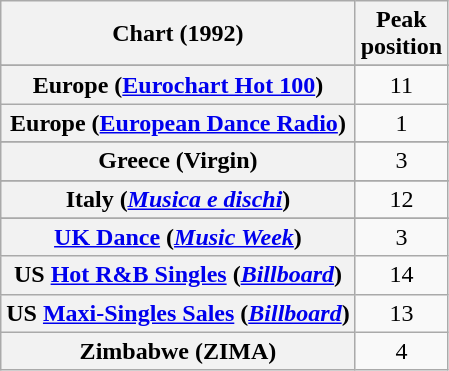<table class="wikitable sortable plainrowheaders" style="text-align:center">
<tr>
<th>Chart (1992)</th>
<th>Peak<br>position</th>
</tr>
<tr>
</tr>
<tr>
</tr>
<tr>
<th scope="row">Europe (<a href='#'>Eurochart Hot 100</a>)</th>
<td>11</td>
</tr>
<tr>
<th scope="row">Europe (<a href='#'>European Dance Radio</a>)</th>
<td>1</td>
</tr>
<tr>
</tr>
<tr>
<th scope="row">Greece (Virgin)</th>
<td>3</td>
</tr>
<tr>
</tr>
<tr>
<th scope="row">Italy (<em><a href='#'>Musica e dischi</a></em>)</th>
<td>12</td>
</tr>
<tr>
</tr>
<tr>
</tr>
<tr>
</tr>
<tr>
</tr>
<tr>
</tr>
<tr>
</tr>
<tr>
<th scope="row"><a href='#'>UK Dance</a> (<em><a href='#'>Music Week</a></em>)</th>
<td>3</td>
</tr>
<tr>
<th scope="row">US <a href='#'>Hot R&B Singles</a> (<em><a href='#'>Billboard</a></em>)</th>
<td>14</td>
</tr>
<tr>
<th scope="row">US <a href='#'>Maxi-Singles Sales</a> (<em><a href='#'>Billboard</a></em>)</th>
<td>13</td>
</tr>
<tr>
<th scope="row">Zimbabwe (ZIMA)</th>
<td>4</td>
</tr>
</table>
